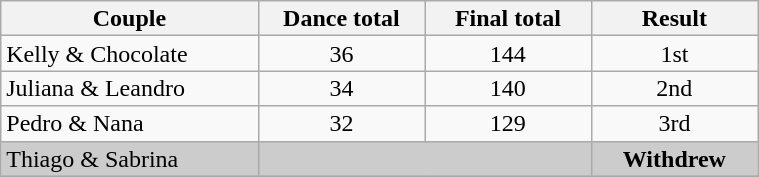<table class="wikitable" style="font-size:100%; line-height:16px; text-align:center" width="40%">
<tr>
<th width=120>Couple</th>
<th width=075>Dance total</th>
<th width=075>Final total</th>
<th width=075>Result</th>
</tr>
<tr>
<td align="left">Kelly & Chocolate</td>
<td>36</td>
<td>144</td>
<td>1st</td>
</tr>
<tr>
<td align="left">Juliana & Leandro</td>
<td>34</td>
<td>140</td>
<td>2nd</td>
</tr>
<tr>
<td align="left">Pedro & Nana</td>
<td>32</td>
<td>129</td>
<td>3rd</td>
</tr>
<tr bgcolor="CCCCCC">
<td align="left">Thiago & Sabrina</td>
<td colspan=2></td>
<td><strong>Withdrew</strong></td>
</tr>
<tr>
</tr>
</table>
